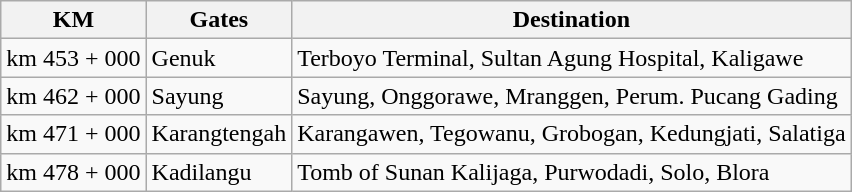<table class="wikitable">
<tr>
<th>KM</th>
<th>Gates</th>
<th>Destination</th>
</tr>
<tr>
<td>km 453 + 000</td>
<td>Genuk</td>
<td>Terboyo Terminal, Sultan Agung Hospital, Kaligawe</td>
</tr>
<tr>
<td>km 462 + 000</td>
<td>Sayung</td>
<td>Sayung, Onggorawe, Mranggen, Perum. Pucang Gading</td>
</tr>
<tr>
<td>km 471 + 000</td>
<td>Karangtengah</td>
<td>Karangawen, Tegowanu, Grobogan, Kedungjati, Salatiga</td>
</tr>
<tr>
<td>km 478 + 000</td>
<td>Kadilangu</td>
<td>Tomb of Sunan Kalijaga, Purwodadi, Solo, Blora</td>
</tr>
</table>
